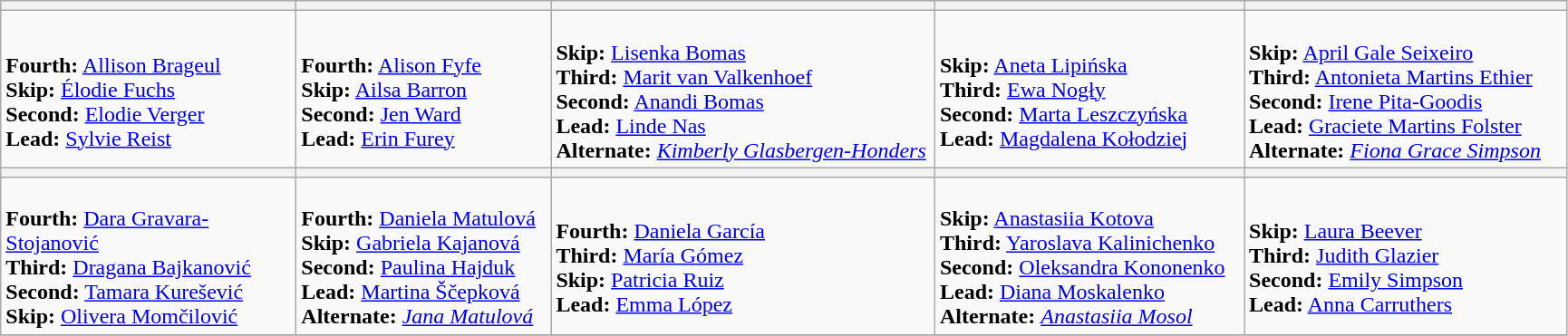<table class="wikitable">
<tr>
<th width=210></th>
<th width=180></th>
<th width=275></th>
<th width=220></th>
<th width=230></th>
</tr>
<tr>
<td><br><strong>Fourth:</strong> <a href='#'>Allison Brageul</a><br>
<strong>Skip:</strong> <a href='#'>Élodie Fuchs</a><br>
<strong>Second:</strong> <a href='#'>Elodie Verger</a><br>
<strong>Lead:</strong> <a href='#'>Sylvie Reist</a></td>
<td><br><strong>Fourth:</strong> <a href='#'>Alison Fyfe</a><br>
<strong>Skip:</strong> <a href='#'>Ailsa Barron</a><br>
<strong>Second:</strong> <a href='#'>Jen Ward</a><br>
<strong>Lead:</strong> <a href='#'>Erin Furey</a><br></td>
<td><br><strong>Skip:</strong> <a href='#'>Lisenka Bomas</a><br>
<strong>Third:</strong> <a href='#'>Marit van Valkenhoef</a><br>
<strong>Second:</strong> <a href='#'>Anandi Bomas</a><br>
<strong>Lead:</strong> <a href='#'>Linde Nas</a><br>
<strong>Alternate:</strong> <em><a href='#'>Kimberly Glasbergen-Honders</a></em></td>
<td><br><strong>Skip:</strong> <a href='#'>Aneta Lipińska</a><br>
<strong>Third:</strong> <a href='#'>Ewa Nogły</a><br>
<strong>Second:</strong> <a href='#'>Marta Leszczyńska</a><br>
<strong>Lead:</strong> <a href='#'>Magdalena Kołodziej</a></td>
<td><br><strong>Skip:</strong> <a href='#'>April Gale Seixeiro</a><br>
<strong>Third:</strong> <a href='#'>Antonieta Martins Ethier</a><br>
<strong>Second:</strong> <a href='#'>Irene Pita-Goodis</a><br>
<strong>Lead:</strong> <a href='#'>Graciete Martins Folster</a><br>
<strong>Alternate:</strong> <em><a href='#'>Fiona Grace Simpson</a></em></td>
</tr>
<tr>
<th width=210></th>
<th width=180></th>
<th width=275></th>
<th width=220></th>
<th width=230></th>
</tr>
<tr>
<td><br><strong>Fourth:</strong> <a href='#'>Dara Gravara-Stojanović</a><br>
<strong>Third:</strong> <a href='#'>Dragana Bajkanović</a><br>
<strong>Second:</strong> <a href='#'>Tamara Kurešević</a><br>
<strong>Skip:</strong> <a href='#'>Olivera Momčilović</a></td>
<td><br><strong>Fourth:</strong> <a href='#'>Daniela Matulová</a><br>
<strong>Skip:</strong> <a href='#'>Gabriela Kajanová</a><br>
<strong>Second:</strong> <a href='#'>Paulina Hajduk</a><br>
<strong>Lead:</strong> <a href='#'>Martina Ščepková</a><br>
<strong>Alternate:</strong> <em><a href='#'>Jana Matulová</a></em></td>
<td><br><strong>Fourth:</strong> <a href='#'>Daniela García</a><br>
<strong>Third:</strong> <a href='#'>María Gómez</a><br>
<strong>Skip:</strong> <a href='#'>Patricia Ruiz</a><br>
<strong>Lead:</strong> <a href='#'>Emma López</a></td>
<td><br><strong>Skip:</strong> <a href='#'>Anastasiia Kotova</a><br>
<strong>Third:</strong> <a href='#'>Yaroslava Kalinichenko</a><br>
<strong>Second:</strong> <a href='#'>Oleksandra Kononenko</a><br>
<strong>Lead:</strong> <a href='#'>Diana Moskalenko</a><br>
<strong>Alternate:</strong> <em><a href='#'>Anastasiia Mosol</a></em></td>
<td><br><strong>Skip:</strong> <a href='#'>Laura Beever</a><br>
<strong>Third:</strong> <a href='#'>Judith Glazier</a><br>
<strong>Second:</strong> <a href='#'>Emily Simpson</a><br>
<strong>Lead:</strong> <a href='#'>Anna Carruthers</a></td>
</tr>
<tr>
</tr>
</table>
